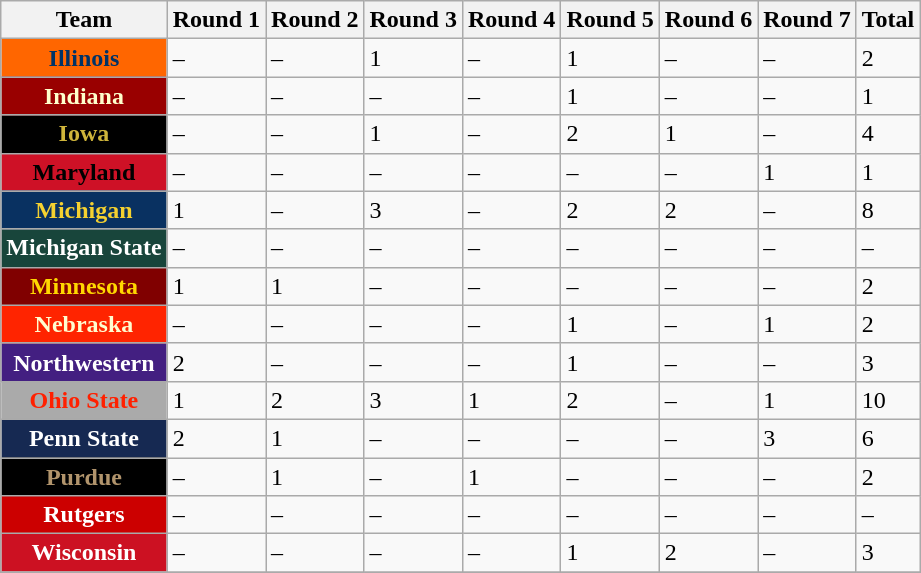<table class="wikitable sortable">
<tr>
<th>Team</th>
<th>Round 1</th>
<th>Round 2</th>
<th>Round 3</th>
<th>Round 4</th>
<th>Round 5</th>
<th>Round 6</th>
<th>Round 7</th>
<th>Total</th>
</tr>
<tr>
<th style="background:#f60; color:#036;">Illinois</th>
<td>–</td>
<td>–</td>
<td>1</td>
<td>–</td>
<td>1</td>
<td>–</td>
<td>–</td>
<td>2</td>
</tr>
<tr>
<th style="background:#900; color:#ffc;">Indiana</th>
<td>–</td>
<td>–</td>
<td>–</td>
<td>–</td>
<td>1</td>
<td>–</td>
<td>–</td>
<td>1</td>
</tr>
<tr>
<th style="background:#000; color:#cfb53b;">Iowa</th>
<td>–</td>
<td>–</td>
<td>1</td>
<td>–</td>
<td>2</td>
<td>1</td>
<td>–</td>
<td>4</td>
</tr>
<tr>
<th style="background:#ce1126; color:#000;">Maryland</th>
<td>–</td>
<td>–</td>
<td>–</td>
<td>–</td>
<td>–</td>
<td>–</td>
<td>1</td>
<td>1</td>
</tr>
<tr>
<th style="background:#093161; color:#f5d130;">Michigan</th>
<td>1</td>
<td>–</td>
<td>3</td>
<td>–</td>
<td>2</td>
<td>2</td>
<td>–</td>
<td>8</td>
</tr>
<tr>
<th style="background:#18453b; color:#fff;">Michigan State</th>
<td>–</td>
<td>–</td>
<td>–</td>
<td>–</td>
<td>–</td>
<td>–</td>
<td>–</td>
<td>–</td>
</tr>
<tr>
<th style="background:maroon; color:gold;">Minnesota</th>
<td>1</td>
<td>1</td>
<td>–</td>
<td>–</td>
<td>–</td>
<td>–</td>
<td>–</td>
<td>2</td>
</tr>
<tr>
<th style="background:#FF2400; color:#FFFDD0;">Nebraska</th>
<td>–</td>
<td>–</td>
<td>–</td>
<td>–</td>
<td>1</td>
<td>–</td>
<td>1</td>
<td>2</td>
</tr>
<tr>
<th style="background:#431f81; color:#fff;">Northwestern</th>
<td>2</td>
<td>–</td>
<td>–</td>
<td>–</td>
<td>1</td>
<td>–</td>
<td>–</td>
<td>3</td>
</tr>
<tr>
<th style="background:#aaa; color:#ff2000;">Ohio State</th>
<td>1</td>
<td>2</td>
<td>3</td>
<td>1</td>
<td>2</td>
<td>–</td>
<td>1</td>
<td>10</td>
</tr>
<tr>
<th style="background:#162952; color:#fff;">Penn State</th>
<td>2</td>
<td>1</td>
<td>–</td>
<td>–</td>
<td>–</td>
<td>–</td>
<td>3</td>
<td>6</td>
</tr>
<tr>
<th style="background:#000; color:#b1946c;">Purdue</th>
<td>–</td>
<td>1</td>
<td>–</td>
<td>1</td>
<td>–</td>
<td>–</td>
<td>–</td>
<td>2</td>
</tr>
<tr>
<th style="background:#c00; color:#fff;"><strong>Rutgers</strong></th>
<td>–</td>
<td>–</td>
<td>–</td>
<td>–</td>
<td>–</td>
<td>–</td>
<td>–</td>
<td>–</td>
</tr>
<tr>
<th style="background:#c12; color:#fff;">Wisconsin</th>
<td>–</td>
<td>–</td>
<td>–</td>
<td>–</td>
<td>1</td>
<td>2</td>
<td>–</td>
<td>3</td>
</tr>
<tr>
</tr>
</table>
